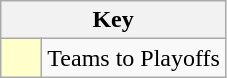<table class="wikitable" style="text-align: center;">
<tr>
<th colspan=2>Key</th>
</tr>
<tr>
<td style="background:#ffffcc; width:20px;"></td>
<td align=left>Teams to Playoffs</td>
</tr>
</table>
